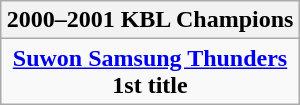<table class=wikitable style="text-align:center; margin:auto">
<tr>
<th>2000–2001 KBL Champions</th>
</tr>
<tr>
<td><strong><a href='#'>Suwon Samsung Thunders</a></strong><br><strong>1st title</strong></td>
</tr>
</table>
